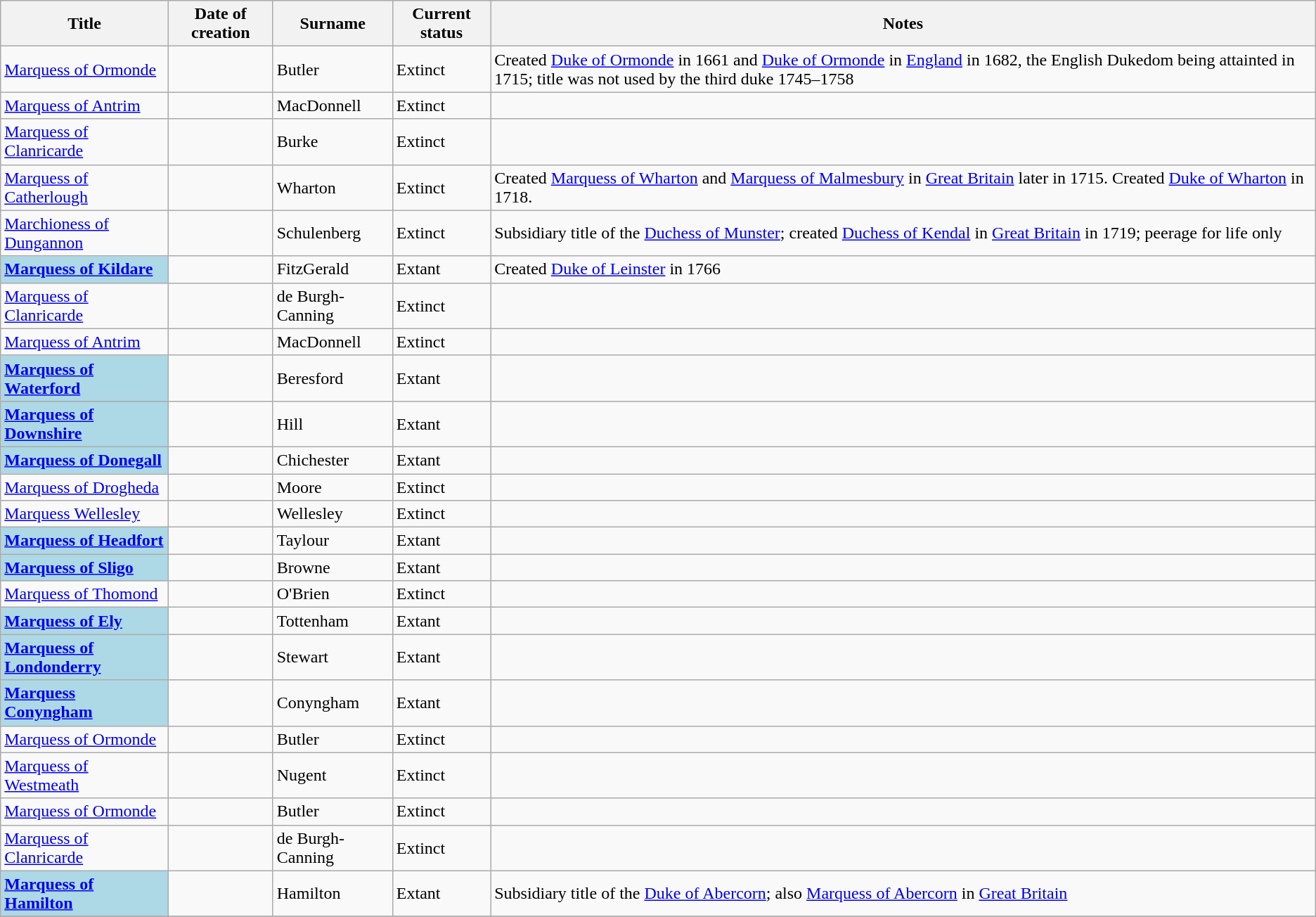<table class="wikitable sortable">
<tr>
<th>Title</th>
<th>Date of creation</th>
<th>Surname</th>
<th>Current status</th>
<th>Notes</th>
</tr>
<tr>
<td><a href='#'>Marquess of Ormonde</a></td>
<td></td>
<td>Butler</td>
<td>Extinct </td>
<td>Created <a href='#'>Duke of Ormonde</a> in 1661 and <a href='#'>Duke of Ormonde</a> in <a href='#'>England</a> in 1682, the English Dukedom being attainted in 1715; title was not used by the third duke 1745–1758</td>
</tr>
<tr>
<td><a href='#'>Marquess of Antrim</a></td>
<td></td>
<td>MacDonnell</td>
<td>Extinct </td>
<td> </td>
</tr>
<tr>
<td><a href='#'>Marquess of Clanricarde</a></td>
<td></td>
<td>Burke</td>
<td>Extinct </td>
<td> </td>
</tr>
<tr>
<td><a href='#'>Marquess of Catherlough</a></td>
<td></td>
<td>Wharton</td>
<td>Extinct </td>
<td>Created <a href='#'>Marquess of Wharton</a> and <a href='#'>Marquess of Malmesbury</a> in <a href='#'>Great Britain</a> later in 1715.  Created <a href='#'>Duke of Wharton</a> in 1718.</td>
</tr>
<tr>
<td><a href='#'>Marchioness of Dungannon</a></td>
<td></td>
<td>Schulenberg</td>
<td>Extinct </td>
<td>Subsidiary title of the <a href='#'>Duchess of Munster</a>; created <a href='#'>Duchess of Kendal</a> in <a href='#'>Great Britain</a> in 1719; peerage for life only</td>
</tr>
<tr>
<td style="background:#ADD8E6;"><strong><a href='#'>Marquess of Kildare</a></strong></td>
<td></td>
<td>FitzGerald</td>
<td>Extant</td>
<td>Created <a href='#'>Duke of Leinster</a> in 1766</td>
</tr>
<tr>
<td><a href='#'>Marquess of Clanricarde</a></td>
<td></td>
<td>de Burgh-Canning</td>
<td>Extinct </td>
<td> </td>
</tr>
<tr>
<td><a href='#'>Marquess of Antrim</a></td>
<td></td>
<td>MacDonnell</td>
<td>Extinct </td>
<td> </td>
</tr>
<tr>
<td style="background:#ADD8E6;"><strong><a href='#'>Marquess of Waterford</a></strong></td>
<td></td>
<td>Beresford</td>
<td>Extant</td>
<td> </td>
</tr>
<tr>
<td style="background:#ADD8E6;"><strong><a href='#'>Marquess of Downshire</a></strong></td>
<td></td>
<td>Hill</td>
<td>Extant</td>
<td> </td>
</tr>
<tr>
<td style="background:#ADD8E6;"><strong><a href='#'>Marquess of Donegall</a></strong></td>
<td></td>
<td>Chichester</td>
<td>Extant</td>
<td> </td>
</tr>
<tr>
<td><a href='#'>Marquess of Drogheda</a></td>
<td></td>
<td>Moore</td>
<td>Extinct </td>
<td> </td>
</tr>
<tr>
<td><a href='#'>Marquess Wellesley</a></td>
<td></td>
<td>Wellesley</td>
<td>Extinct </td>
<td> </td>
</tr>
<tr>
<td style="background:#ADD8E6;"><strong><a href='#'>Marquess of Headfort</a></strong></td>
<td></td>
<td>Taylour</td>
<td>Extant</td>
<td> </td>
</tr>
<tr>
<td style="background:#ADD8E6;"><strong><a href='#'>Marquess of Sligo</a></strong></td>
<td></td>
<td>Browne</td>
<td>Extant</td>
<td> </td>
</tr>
<tr>
<td><a href='#'>Marquess of Thomond</a></td>
<td></td>
<td>O'Brien</td>
<td>Extinct </td>
<td> </td>
</tr>
<tr>
<td style="background:#ADD8E6;"><strong><a href='#'>Marquess of Ely</a></strong></td>
<td></td>
<td>Tottenham</td>
<td>Extant</td>
<td> </td>
</tr>
<tr>
<td style="background:#ADD8E6;"><strong><a href='#'>Marquess of Londonderry</a></strong></td>
<td></td>
<td>Stewart</td>
<td>Extant</td>
<td> </td>
</tr>
<tr>
<td style="background:#ADD8E6;" data-sort-value="Marquess of Conyngham"><strong><a href='#'>Marquess Conyngham</a></strong></td>
<td></td>
<td>Conyngham</td>
<td>Extant</td>
<td> </td>
</tr>
<tr>
<td><a href='#'>Marquess of Ormonde</a></td>
<td></td>
<td>Butler</td>
<td>Extinct </td>
<td> </td>
</tr>
<tr>
<td><a href='#'>Marquess of Westmeath</a></td>
<td></td>
<td>Nugent</td>
<td>Extinct </td>
<td> </td>
</tr>
<tr>
<td><a href='#'>Marquess of Ormonde</a></td>
<td></td>
<td>Butler</td>
<td>Extinct </td>
<td> </td>
</tr>
<tr>
<td><a href='#'>Marquess of Clanricarde</a></td>
<td></td>
<td>de Burgh-Canning</td>
<td>Extinct </td>
<td></td>
</tr>
<tr>
<td style="background:#ADD8E6;"><strong><a href='#'>Marquess of Hamilton</a></strong></td>
<td></td>
<td>Hamilton</td>
<td>Extant</td>
<td>Subsidiary title of the <a href='#'>Duke of Abercorn</a>; also <a href='#'>Marquess of Abercorn</a> in <a href='#'>Great Britain</a></td>
</tr>
<tr>
</tr>
</table>
